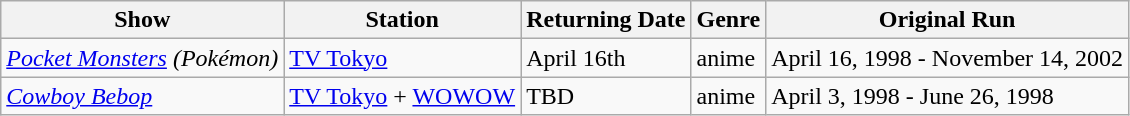<table class="wikitable sortable">
<tr>
<th>Show</th>
<th>Station</th>
<th>Returning Date</th>
<th>Genre</th>
<th>Original Run</th>
</tr>
<tr>
<td><em><a href='#'>Pocket Monsters</a> (Pokémon)</em></td>
<td><a href='#'>TV Tokyo</a></td>
<td>April 16th</td>
<td>anime</td>
<td>April 16, 1998 - November 14, 2002</td>
</tr>
<tr>
<td><em><a href='#'>Cowboy Bebop</a></em></td>
<td><a href='#'>TV Tokyo</a> + <a href='#'>WOWOW</a></td>
<td>TBD</td>
<td>anime</td>
<td>April 3, 1998 - June 26, 1998</td>
</tr>
</table>
